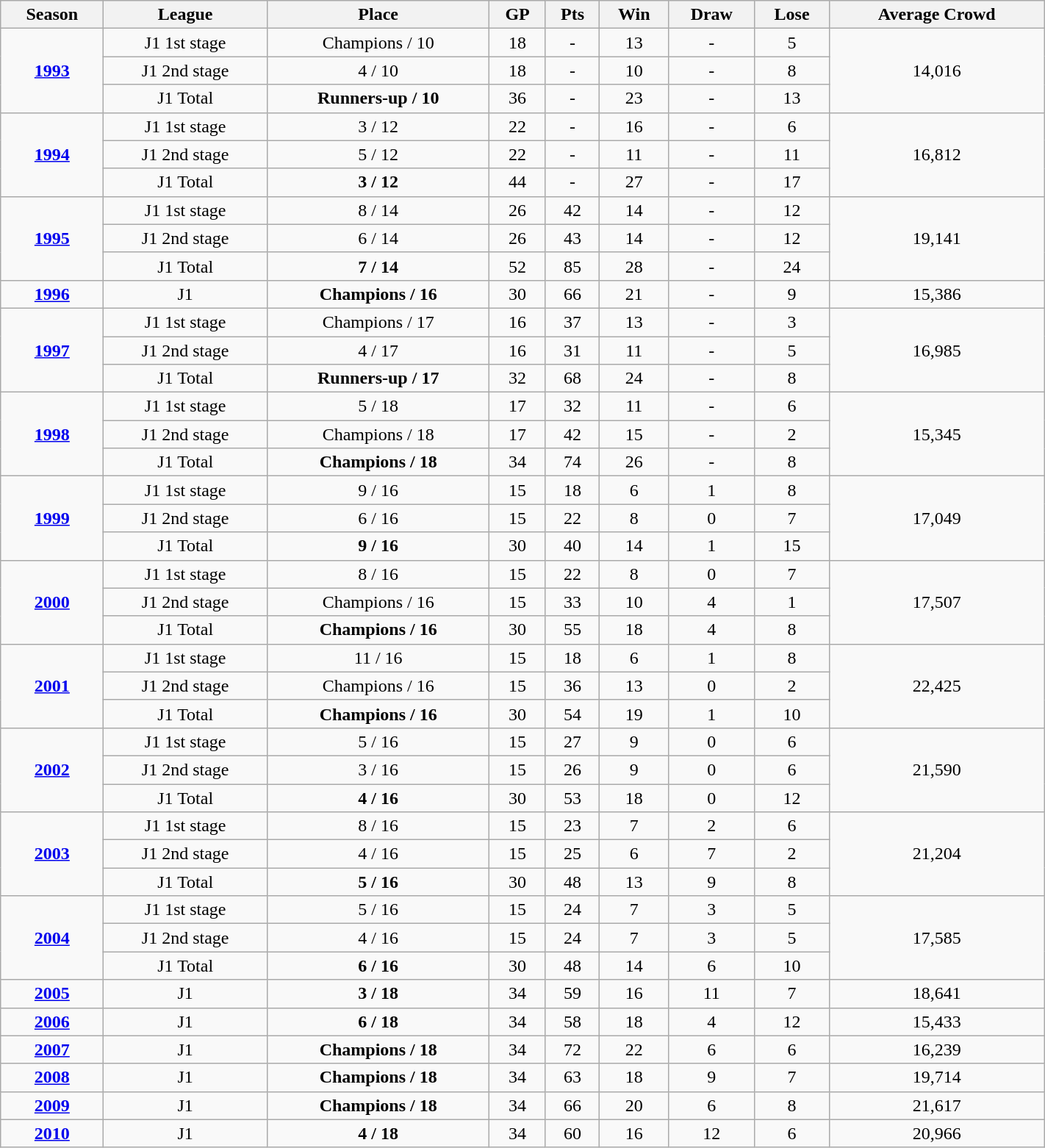<table class="wikitable sortable" style="width:75%; align:center; text-align:center">
<tr>
<th>Season</th>
<th>League</th>
<th>Place</th>
<th>GP</th>
<th>Pts</th>
<th>Win</th>
<th>Draw</th>
<th>Lose</th>
<th>Average Crowd</th>
</tr>
<tr>
<td rowspan="3"><strong><a href='#'>1993</a></strong></td>
<td>J1 1st stage</td>
<td>Champions / 10</td>
<td>18</td>
<td>-</td>
<td>13</td>
<td>-</td>
<td>5</td>
<td rowspan="3">14,016</td>
</tr>
<tr>
<td>J1 2nd stage</td>
<td>4 / 10</td>
<td>18</td>
<td>-</td>
<td>10</td>
<td>-</td>
<td>8</td>
</tr>
<tr>
<td>J1 Total</td>
<td><strong>Runners-up / 10</strong></td>
<td>36</td>
<td>-</td>
<td>23</td>
<td>-</td>
<td>13</td>
</tr>
<tr>
<td rowspan="3"><strong><a href='#'>1994</a></strong></td>
<td>J1 1st stage</td>
<td>3 / 12</td>
<td>22</td>
<td>-</td>
<td>16</td>
<td>-</td>
<td>6</td>
<td rowspan="3">16,812</td>
</tr>
<tr>
<td>J1 2nd stage</td>
<td>5 / 12</td>
<td>22</td>
<td>-</td>
<td>11</td>
<td>-</td>
<td>11</td>
</tr>
<tr>
<td>J1 Total</td>
<td><strong>3 / 12</strong></td>
<td>44</td>
<td>-</td>
<td>27</td>
<td>-</td>
<td>17</td>
</tr>
<tr>
<td rowspan="3"><strong><a href='#'>1995</a></strong></td>
<td>J1 1st stage</td>
<td>8 / 14</td>
<td>26</td>
<td>42</td>
<td>14</td>
<td>-</td>
<td>12</td>
<td rowspan="3">19,141</td>
</tr>
<tr>
<td>J1 2nd stage</td>
<td>6 / 14</td>
<td>26</td>
<td>43</td>
<td>14</td>
<td>-</td>
<td>12</td>
</tr>
<tr>
<td>J1 Total</td>
<td><strong>7 / 14</strong></td>
<td>52</td>
<td>85</td>
<td>28</td>
<td>-</td>
<td>24</td>
</tr>
<tr>
<td><strong><a href='#'>1996</a></strong></td>
<td>J1</td>
<td><strong>Champions / 16</strong></td>
<td>30</td>
<td>66</td>
<td>21</td>
<td>-</td>
<td>9</td>
<td>15,386</td>
</tr>
<tr>
<td rowspan="3"><strong><a href='#'>1997</a></strong></td>
<td>J1 1st stage</td>
<td>Champions / 17</td>
<td>16</td>
<td>37</td>
<td>13</td>
<td>-</td>
<td>3</td>
<td rowspan="3">16,985</td>
</tr>
<tr>
<td>J1 2nd stage</td>
<td>4 / 17</td>
<td>16</td>
<td>31</td>
<td>11</td>
<td>-</td>
<td>5</td>
</tr>
<tr>
<td>J1 Total</td>
<td><strong>Runners-up / 17</strong></td>
<td>32</td>
<td>68</td>
<td>24</td>
<td>-</td>
<td>8</td>
</tr>
<tr>
<td rowspan="3"><strong><a href='#'>1998</a></strong></td>
<td>J1 1st stage</td>
<td>5 / 18</td>
<td>17</td>
<td>32</td>
<td>11</td>
<td>-</td>
<td>6</td>
<td rowspan="3">15,345</td>
</tr>
<tr>
<td>J1 2nd stage</td>
<td>Champions / 18</td>
<td>17</td>
<td>42</td>
<td>15</td>
<td>-</td>
<td>2</td>
</tr>
<tr>
<td>J1 Total</td>
<td><strong>Champions / 18</strong></td>
<td>34</td>
<td>74</td>
<td>26</td>
<td>-</td>
<td>8</td>
</tr>
<tr>
<td rowspan="3"><strong><a href='#'>1999</a></strong></td>
<td>J1 1st stage</td>
<td>9 / 16</td>
<td>15</td>
<td>18</td>
<td>6</td>
<td>1</td>
<td>8</td>
<td rowspan="3">17,049</td>
</tr>
<tr>
<td>J1 2nd stage</td>
<td>6 / 16</td>
<td>15</td>
<td>22</td>
<td>8</td>
<td>0</td>
<td>7</td>
</tr>
<tr>
<td>J1 Total</td>
<td><strong>9 / 16</strong></td>
<td>30</td>
<td>40</td>
<td>14</td>
<td>1</td>
<td>15</td>
</tr>
<tr>
<td rowspan="3"><strong><a href='#'>2000</a></strong></td>
<td>J1 1st stage</td>
<td>8 / 16</td>
<td>15</td>
<td>22</td>
<td>8</td>
<td>0</td>
<td>7</td>
<td rowspan="3">17,507</td>
</tr>
<tr>
<td>J1 2nd stage</td>
<td>Champions / 16</td>
<td>15</td>
<td>33</td>
<td>10</td>
<td>4</td>
<td>1</td>
</tr>
<tr>
<td>J1 Total</td>
<td><strong>Champions / 16</strong></td>
<td>30</td>
<td>55</td>
<td>18</td>
<td>4</td>
<td>8</td>
</tr>
<tr>
<td rowspan="3"><strong><a href='#'>2001</a></strong></td>
<td>J1 1st stage</td>
<td>11 / 16</td>
<td>15</td>
<td>18</td>
<td>6</td>
<td>1</td>
<td>8</td>
<td rowspan="3">22,425</td>
</tr>
<tr>
<td>J1 2nd stage</td>
<td>Champions / 16</td>
<td>15</td>
<td>36</td>
<td>13</td>
<td>0</td>
<td>2</td>
</tr>
<tr>
<td>J1 Total</td>
<td><strong>Champions / 16</strong></td>
<td>30</td>
<td>54</td>
<td>19</td>
<td>1</td>
<td>10</td>
</tr>
<tr>
<td rowspan="3"><strong><a href='#'>2002</a></strong></td>
<td>J1 1st stage</td>
<td>5 / 16</td>
<td>15</td>
<td>27</td>
<td>9</td>
<td>0</td>
<td>6</td>
<td rowspan="3">21,590</td>
</tr>
<tr>
<td>J1 2nd stage</td>
<td>3 / 16</td>
<td>15</td>
<td>26</td>
<td>9</td>
<td>0</td>
<td>6</td>
</tr>
<tr>
<td>J1 Total</td>
<td><strong>4 / 16</strong></td>
<td>30</td>
<td>53</td>
<td>18</td>
<td>0</td>
<td>12</td>
</tr>
<tr>
<td rowspan="3"><strong><a href='#'>2003</a></strong></td>
<td>J1 1st stage</td>
<td>8 / 16</td>
<td>15</td>
<td>23</td>
<td>7</td>
<td>2</td>
<td>6</td>
<td rowspan="3">21,204</td>
</tr>
<tr>
<td>J1 2nd stage</td>
<td>4 / 16</td>
<td>15</td>
<td>25</td>
<td>6</td>
<td>7</td>
<td>2</td>
</tr>
<tr>
<td>J1 Total</td>
<td><strong>5 / 16</strong></td>
<td>30</td>
<td>48</td>
<td>13</td>
<td>9</td>
<td>8</td>
</tr>
<tr>
<td rowspan="3"><strong><a href='#'>2004</a></strong></td>
<td>J1 1st stage</td>
<td>5 / 16</td>
<td>15</td>
<td>24</td>
<td>7</td>
<td>3</td>
<td>5</td>
<td rowspan="3">17,585</td>
</tr>
<tr>
<td>J1 2nd stage</td>
<td>4 / 16</td>
<td>15</td>
<td>24</td>
<td>7</td>
<td>3</td>
<td>5</td>
</tr>
<tr>
<td>J1 Total</td>
<td><strong>6 / 16</strong></td>
<td>30</td>
<td>48</td>
<td>14</td>
<td>6</td>
<td>10</td>
</tr>
<tr>
<td><strong><a href='#'>2005</a></strong></td>
<td>J1</td>
<td><strong>3 / 18</strong></td>
<td>34</td>
<td>59</td>
<td>16</td>
<td>11</td>
<td>7</td>
<td>18,641</td>
</tr>
<tr>
<td><strong><a href='#'>2006</a></strong></td>
<td>J1</td>
<td><strong>6 / 18</strong></td>
<td>34</td>
<td>58</td>
<td>18</td>
<td>4</td>
<td>12</td>
<td>15,433</td>
</tr>
<tr>
<td><strong><a href='#'>2007</a></strong></td>
<td>J1</td>
<td><strong>Champions / 18</strong></td>
<td>34</td>
<td>72</td>
<td>22</td>
<td>6</td>
<td>6</td>
<td>16,239</td>
</tr>
<tr>
<td><strong><a href='#'>2008</a></strong></td>
<td>J1</td>
<td><strong>Champions / 18</strong></td>
<td>34</td>
<td>63</td>
<td>18</td>
<td>9</td>
<td>7</td>
<td>19,714</td>
</tr>
<tr>
<td><strong><a href='#'>2009</a></strong></td>
<td>J1</td>
<td><strong>Champions / 18</strong></td>
<td>34</td>
<td>66</td>
<td>20</td>
<td>6</td>
<td>8</td>
<td>21,617</td>
</tr>
<tr>
<td><strong><a href='#'>2010</a></strong></td>
<td>J1</td>
<td><strong>4 / 18</strong></td>
<td>34</td>
<td>60</td>
<td>16</td>
<td>12</td>
<td>6</td>
<td>20,966</td>
</tr>
</table>
